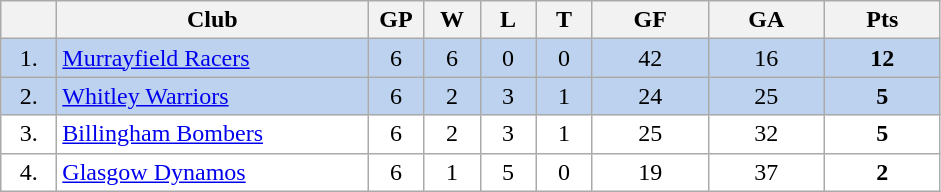<table class="wikitable">
<tr>
<th width="30"></th>
<th width="200">Club</th>
<th width="30">GP</th>
<th width="30">W</th>
<th width="30">L</th>
<th width="30">T</th>
<th width="70">GF</th>
<th width="70">GA</th>
<th width="70">Pts</th>
</tr>
<tr bgcolor="#BCD2EE" align="center">
<td>1.</td>
<td align="left"><a href='#'>Murrayfield Racers</a></td>
<td>6</td>
<td>6</td>
<td>0</td>
<td>0</td>
<td>42</td>
<td>16</td>
<td><strong>12</strong></td>
</tr>
<tr bgcolor="#BCD2EE" align="center">
<td>2.</td>
<td align="left"><a href='#'>Whitley Warriors</a></td>
<td>6</td>
<td>2</td>
<td>3</td>
<td>1</td>
<td>24</td>
<td>25</td>
<td><strong>5</strong></td>
</tr>
<tr bgcolor="#FFFFFF" align="center">
<td>3.</td>
<td align="left"><a href='#'>Billingham Bombers</a></td>
<td>6</td>
<td>2</td>
<td>3</td>
<td>1</td>
<td>25</td>
<td>32</td>
<td><strong>5</strong></td>
</tr>
<tr bgcolor="#FFFFFF" align="center">
<td>4.</td>
<td align="left"><a href='#'>Glasgow Dynamos</a></td>
<td>6</td>
<td>1</td>
<td>5</td>
<td>0</td>
<td>19</td>
<td>37</td>
<td><strong>2</strong></td>
</tr>
</table>
